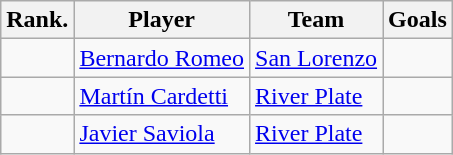<table class="wikitable">
<tr>
<th>Rank.</th>
<th>Player</th>
<th>Team</th>
<th>Goals</th>
</tr>
<tr>
<td></td>
<td> <a href='#'>Bernardo Romeo</a></td>
<td><a href='#'>San Lorenzo</a></td>
<td></td>
</tr>
<tr>
<td></td>
<td> <a href='#'>Martín Cardetti</a></td>
<td><a href='#'>River Plate</a></td>
<td></td>
</tr>
<tr>
<td></td>
<td> <a href='#'>Javier Saviola</a></td>
<td><a href='#'>River Plate</a></td>
<td></td>
</tr>
</table>
